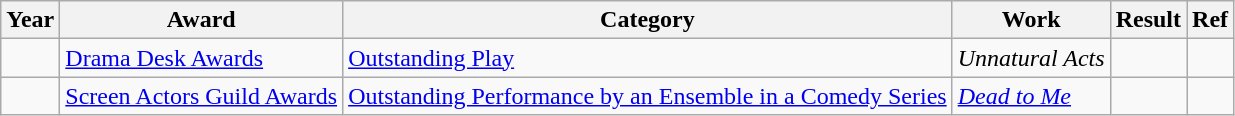<table class="wikitable sortable">
<tr>
<th>Year</th>
<th>Award</th>
<th>Category</th>
<th>Work</th>
<th>Result</th>
<th>Ref</th>
</tr>
<tr>
<td></td>
<td><a href='#'>Drama Desk Awards</a></td>
<td><a href='#'>Outstanding Play</a></td>
<td><em>Unnatural Acts</em></td>
<td></td>
<td></td>
</tr>
<tr>
<td></td>
<td><a href='#'>Screen Actors Guild Awards</a></td>
<td><a href='#'>Outstanding Performance by an Ensemble in a Comedy Series</a></td>
<td><em><a href='#'>Dead to Me</a></em></td>
<td></td>
<td></td>
</tr>
</table>
